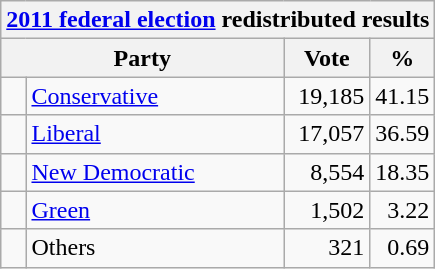<table class="wikitable">
<tr>
<th colspan="4"><a href='#'>2011 federal election</a> redistributed results</th>
</tr>
<tr>
<th bgcolor="#DDDDFF" width="130px" colspan="2">Party</th>
<th bgcolor="#DDDDFF" width="50px">Vote</th>
<th bgcolor="#DDDDFF" width="30px">%</th>
</tr>
<tr>
<td> </td>
<td><a href='#'>Conservative</a></td>
<td align=right>19,185</td>
<td align=right>41.15</td>
</tr>
<tr>
<td> </td>
<td><a href='#'>Liberal</a></td>
<td align=right>17,057</td>
<td align=right>36.59</td>
</tr>
<tr>
<td> </td>
<td><a href='#'>New Democratic</a></td>
<td align=right>8,554</td>
<td align=right>18.35</td>
</tr>
<tr>
<td> </td>
<td><a href='#'>Green</a></td>
<td align=right>1,502</td>
<td align=right>3.22</td>
</tr>
<tr>
<td> </td>
<td>Others</td>
<td align=right>321</td>
<td align=right>0.69</td>
</tr>
</table>
